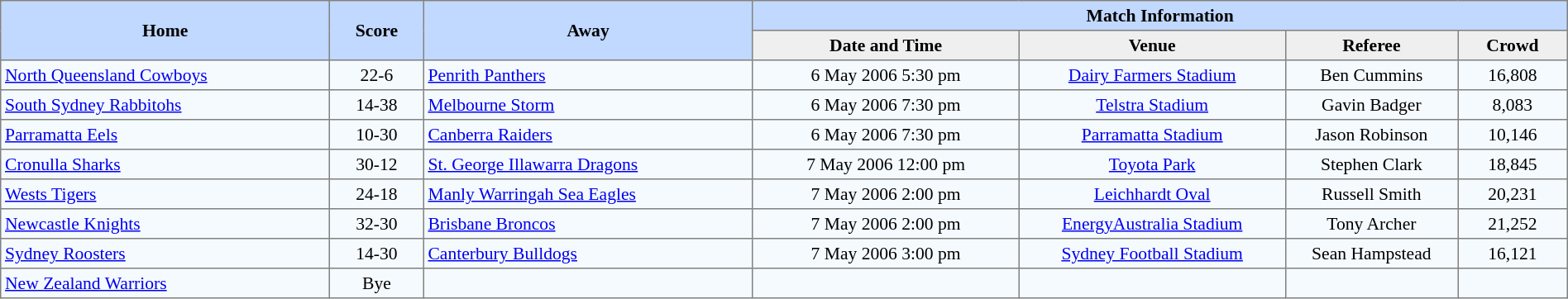<table border=1 style="border-collapse:collapse; font-size:90%;" cellpadding=3 cellspacing=0 width=100%>
<tr bgcolor=#C1D8FF>
<th rowspan=2 width=21%>Home</th>
<th rowspan=2 width=6%>Score</th>
<th rowspan=2 width=21%>Away</th>
<th colspan=6>Match Information</th>
</tr>
<tr bgcolor=#EFEFEF>
<th width=17%>Date and Time</th>
<th width=17%>Venue</th>
<th width=11%>Referee</th>
<th width=7%>Crowd</th>
</tr>
<tr align=center bgcolor=#F5FAFF>
<td align=left> <a href='#'>North Queensland Cowboys</a></td>
<td>22-6</td>
<td align=left> <a href='#'>Penrith Panthers</a></td>
<td>6 May 2006 5:30 pm</td>
<td><a href='#'>Dairy Farmers Stadium</a></td>
<td>Ben Cummins</td>
<td>16,808</td>
</tr>
<tr align=center bgcolor=#F5FAFF>
<td align=left> <a href='#'>South Sydney Rabbitohs</a></td>
<td>14-38</td>
<td align=left> <a href='#'>Melbourne Storm</a></td>
<td>6 May 2006 7:30 pm</td>
<td><a href='#'>Telstra Stadium</a></td>
<td>Gavin Badger</td>
<td>8,083</td>
</tr>
<tr align=center bgcolor=#F5FAFF>
<td align=left> <a href='#'>Parramatta Eels</a></td>
<td>10-30</td>
<td align=left> <a href='#'>Canberra Raiders</a></td>
<td>6 May 2006 7:30 pm</td>
<td><a href='#'>Parramatta Stadium</a></td>
<td>Jason Robinson</td>
<td>10,146</td>
</tr>
<tr align=center bgcolor=#F5FAFF>
<td align=left> <a href='#'>Cronulla Sharks</a></td>
<td>30-12</td>
<td align=left> <a href='#'>St. George Illawarra Dragons</a></td>
<td>7 May 2006 12:00 pm</td>
<td><a href='#'>Toyota Park</a></td>
<td>Stephen Clark</td>
<td>18,845</td>
</tr>
<tr align=center bgcolor=#F5FAFF>
<td align=left> <a href='#'>Wests Tigers</a></td>
<td>24-18</td>
<td align=left> <a href='#'>Manly Warringah Sea Eagles</a></td>
<td>7 May 2006 2:00 pm</td>
<td><a href='#'>Leichhardt Oval</a></td>
<td>Russell Smith</td>
<td>20,231</td>
</tr>
<tr align=center bgcolor=#F5FAFF>
<td align=left> <a href='#'>Newcastle Knights</a></td>
<td>32-30</td>
<td align=left> <a href='#'>Brisbane Broncos</a></td>
<td>7 May 2006 2:00 pm</td>
<td><a href='#'>EnergyAustralia Stadium</a></td>
<td>Tony Archer</td>
<td>21,252</td>
</tr>
<tr align=center bgcolor=#F5FAFF>
<td align=left> <a href='#'>Sydney Roosters</a></td>
<td>14-30</td>
<td align=left> <a href='#'>Canterbury Bulldogs</a></td>
<td>7 May 2006 3:00 pm</td>
<td><a href='#'>Sydney Football Stadium</a></td>
<td>Sean Hampstead</td>
<td>16,121</td>
</tr>
<tr align=center bgcolor=#F5FAFF>
<td align=left> <a href='#'>New Zealand Warriors</a></td>
<td>Bye</td>
<td></td>
<td></td>
<td></td>
<td></td>
<td></td>
</tr>
</table>
